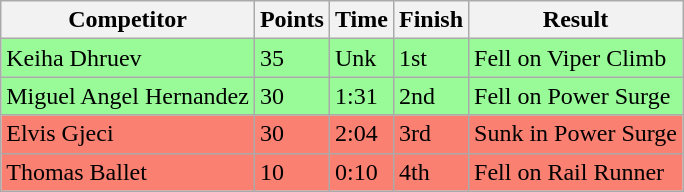<table class="wikitable sortable">
<tr>
<th>Competitor</th>
<th>Points</th>
<th>Time</th>
<th>Finish</th>
<th>Result</th>
</tr>
<tr style="background-color:#98fb98">
<td> Keiha Dhruev</td>
<td>35</td>
<td>Unk</td>
<td>1st</td>
<td>Fell on Viper Climb</td>
</tr>
<tr style="background-color:#98fb98">
<td> Miguel Angel Hernandez</td>
<td>30</td>
<td>1:31</td>
<td>2nd</td>
<td>Fell on Power Surge</td>
</tr>
<tr style="background-color:#fa8072">
<td> Elvis Gjeci</td>
<td>30</td>
<td>2:04</td>
<td>3rd</td>
<td>Sunk in Power Surge</td>
</tr>
<tr style="background-color:#fa8072">
<td> Thomas Ballet</td>
<td>10</td>
<td>0:10</td>
<td>4th</td>
<td>Fell on Rail Runner</td>
</tr>
</table>
